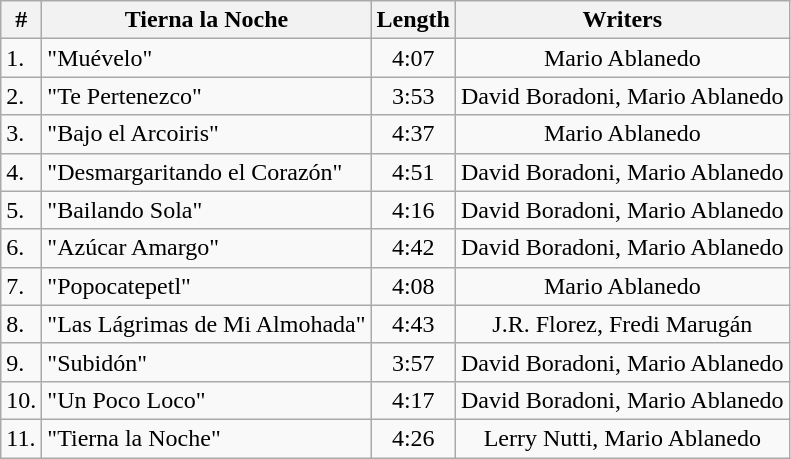<table class="wikitable">
<tr>
<th>#</th>
<th>Tierna la Noche</th>
<th>Length</th>
<th>Writers</th>
</tr>
<tr>
<td>1.</td>
<td>"Muévelo"</td>
<td style="text-align:center;">4:07</td>
<td style="text-align:center;">Mario Ablanedo</td>
</tr>
<tr>
<td>2.</td>
<td>"Te Pertenezco"</td>
<td style="text-align:center;">3:53</td>
<td style="text-align:center;">David Boradoni, Mario Ablanedo</td>
</tr>
<tr>
<td>3.</td>
<td>"Bajo el Arcoiris"</td>
<td style="text-align:center;">4:37</td>
<td style="text-align:center;">Mario Ablanedo</td>
</tr>
<tr>
<td>4.</td>
<td>"Desmargaritando el Corazón"</td>
<td style="text-align:center;">4:51</td>
<td style="text-align:center;">David Boradoni, Mario Ablanedo</td>
</tr>
<tr>
<td>5.</td>
<td>"Bailando Sola"</td>
<td style="text-align:center;">4:16</td>
<td style="text-align:center;">David Boradoni, Mario Ablanedo</td>
</tr>
<tr>
<td>6.</td>
<td>"Azúcar Amargo"</td>
<td style="text-align:center;">4:42</td>
<td style="text-align:center;">David Boradoni, Mario Ablanedo</td>
</tr>
<tr>
<td>7.</td>
<td>"Popocatepetl"</td>
<td style="text-align:center;">4:08</td>
<td style="text-align:center;">Mario Ablanedo</td>
</tr>
<tr>
<td>8.</td>
<td>"Las Lágrimas de Mi Almohada"</td>
<td style="text-align:center;">4:43</td>
<td style="text-align:center;">J.R. Florez, Fredi Marugán</td>
</tr>
<tr>
<td>9.</td>
<td>"Subidón"</td>
<td style="text-align:center;">3:57</td>
<td style="text-align:center;">David Boradoni, Mario Ablanedo</td>
</tr>
<tr>
<td>10.</td>
<td>"Un Poco Loco"</td>
<td style="text-align:center;">4:17</td>
<td style="text-align:center;">David Boradoni, Mario Ablanedo</td>
</tr>
<tr>
<td>11.</td>
<td>"Tierna la Noche"</td>
<td style="text-align:center;">4:26</td>
<td style="text-align:center;">Lerry Nutti, Mario Ablanedo</td>
</tr>
</table>
